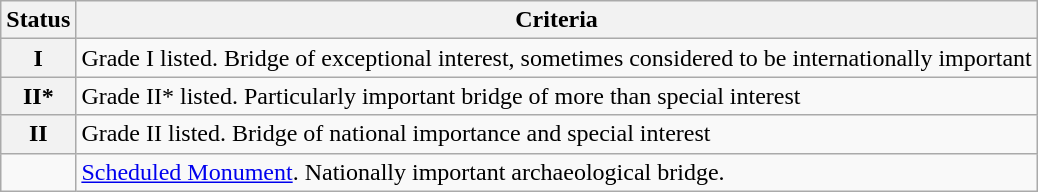<table class="wikitable">
<tr>
<th scope="col">Status</th>
<th scope="col">Criteria</th>
</tr>
<tr>
<th scope="row" >I</th>
<td>Grade I listed. Bridge of exceptional interest, sometimes considered to be internationally important</td>
</tr>
<tr>
<th scope="row" >II*</th>
<td>Grade II* listed. Particularly important bridge of more than special interest</td>
</tr>
<tr>
<th scope="row" >II</th>
<td>Grade II listed. Bridge of national importance and special interest</td>
</tr>
<tr>
<td></td>
<td><a href='#'>Scheduled Monument</a>. Nationally important archaeological bridge.</td>
</tr>
</table>
